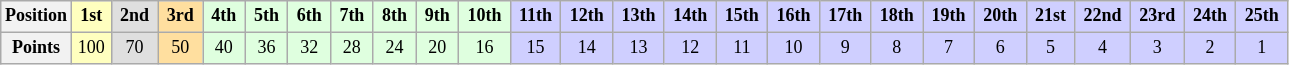<table class="wikitable" style="font-size: 75%; text-align:center">
<tr>
<th>Position</th>
<th style="background-color:#ffffbf"> 1st </th>
<th style="background-color:#dfdfdf"> 2nd </th>
<th style="background-color:#ffdf9f"> 3rd </th>
<th style="background-color:#dfffdf"> 4th </th>
<th style="background-color:#dfffdf"> 5th </th>
<th style="background-color:#dfffdf"> 6th </th>
<th style="background-color:#dfffdf"> 7th </th>
<th style="background-color:#dfffdf"> 8th </th>
<th style="background-color:#dfffdf"> 9th </th>
<th style="background-color:#dfffdf"> 10th </th>
<th style="background-color:#CFCFFF"> 11th </th>
<th style="background-color:#CFCFFF"> 12th </th>
<th style="background-color:#CFCFFF"> 13th </th>
<th style="background-color:#CFCFFF"> 14th </th>
<th style="background-color:#CFCFFF"> 15th </th>
<th style="background-color:#CFCFFF"> 16th </th>
<th style="background-color:#CFCFFF"> 17th </th>
<th style="background-color:#CFCFFF"> 18th </th>
<th style="background-color:#CFCFFF"> 19th </th>
<th style="background-color:#CFCFFF"> 20th </th>
<th style="background-color:#CFCFFF"> 21st </th>
<th style="background-color:#CFCFFF"> 22nd </th>
<th style="background-color:#CFCFFF"> 23rd </th>
<th style="background-color:#CFCFFF"> 24th </th>
<th style="background-color:#CFCFFF"> 25th </th>
</tr>
<tr>
<th>Points</th>
<td style="background-color:#ffffbf">100</td>
<td style="background-color:#dfdfdf">70</td>
<td style="background-color:#ffdf9f">50</td>
<td style="background-color:#dfffdf">40</td>
<td style="background-color:#dfffdf">36</td>
<td style="background-color:#dfffdf">32</td>
<td style="background-color:#dfffdf">28</td>
<td style="background-color:#dfffdf">24</td>
<td style="background-color:#dfffdf">20</td>
<td style="background-color:#dfffdf">16</td>
<td style="background-color:#CFCFFF">15</td>
<td style="background-color:#CFCFFF">14</td>
<td style="background-color:#CFCFFF">13</td>
<td style="background-color:#CFCFFF">12</td>
<td style="background-color:#CFCFFF">11</td>
<td style="background-color:#CFCFFF">10</td>
<td style="background-color:#CFCFFF">9</td>
<td style="background-color:#CFCFFF">8</td>
<td style="background-color:#CFCFFF">7</td>
<td style="background-color:#CFCFFF">6</td>
<td style="background-color:#CFCFFF">5</td>
<td style="background-color:#CFCFFF">4</td>
<td style="background-color:#CFCFFF">3</td>
<td style="background-color:#CFCFFF">2</td>
<td style="background-color:#CFCFFF">1</td>
</tr>
</table>
